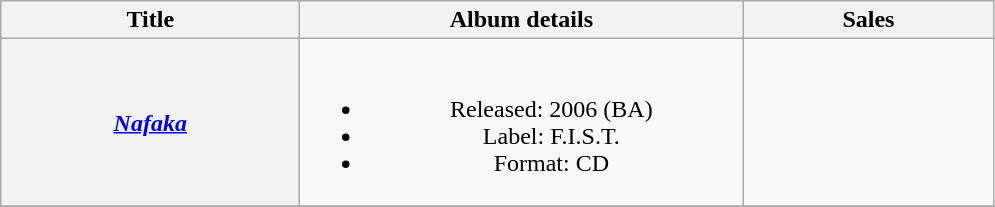<table class="wikitable plainrowheaders" style="text-align:center;">
<tr>
<th scope="col" style="width:12em;">Title</th>
<th scope="col" style="width:18em;">Album details</th>
<th scope="col" style="width:10em;">Sales</th>
</tr>
<tr>
<th scope="row"><em><a href='#'>Nafaka</a></em></th>
<td><br><ul><li>Released: 2006 <span>(BA)</span></li><li>Label: F.I.S.T.</li><li>Format: CD</li></ul></td>
<td></td>
</tr>
<tr>
</tr>
</table>
